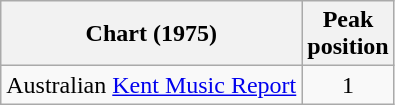<table class="wikitable sortable plainrowheaders" style="text-align:center">
<tr>
<th>Chart (1975)</th>
<th>Peak<br>position</th>
</tr>
<tr>
<td>Australian <a href='#'>Kent Music Report</a></td>
<td>1</td>
</tr>
</table>
